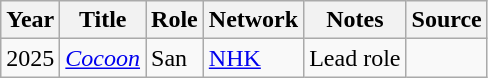<table class="wikitable">
<tr>
<th>Year</th>
<th>Title</th>
<th>Role</th>
<th>Network</th>
<th>Notes</th>
<th>Source</th>
</tr>
<tr>
<td>2025</td>
<td><em><a href='#'>Cocoon</a></em></td>
<td>San</td>
<td><a href='#'>NHK</a></td>
<td>Lead role</td>
<td></td>
</tr>
</table>
